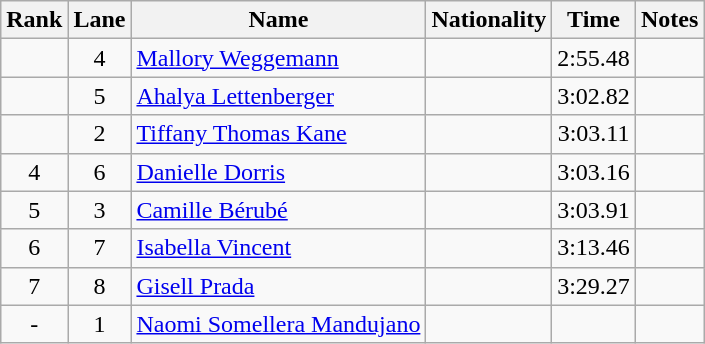<table class="wikitable sortable" style="text-align:center">
<tr>
<th>Rank</th>
<th>Lane</th>
<th>Name</th>
<th>Nationality</th>
<th>Time</th>
<th>Notes</th>
</tr>
<tr>
<td></td>
<td>4</td>
<td align=left><a href='#'>Mallory Weggemann</a></td>
<td align=left></td>
<td>2:55.48</td>
<td></td>
</tr>
<tr>
<td></td>
<td>5</td>
<td align=left><a href='#'>Ahalya Lettenberger</a></td>
<td align=left></td>
<td>3:02.82</td>
<td></td>
</tr>
<tr>
<td></td>
<td>2</td>
<td align=left><a href='#'>Tiffany Thomas Kane</a></td>
<td align=left></td>
<td>3:03.11</td>
<td></td>
</tr>
<tr>
<td>4</td>
<td>6</td>
<td align=left><a href='#'>Danielle Dorris</a></td>
<td align=left></td>
<td>3:03.16</td>
<td></td>
</tr>
<tr>
<td>5</td>
<td>3</td>
<td align=left><a href='#'>Camille Bérubé</a></td>
<td align=left></td>
<td>3:03.91</td>
<td></td>
</tr>
<tr>
<td>6</td>
<td>7</td>
<td align=left><a href='#'>Isabella Vincent</a></td>
<td align=left></td>
<td>3:13.46</td>
<td></td>
</tr>
<tr>
<td>7</td>
<td>8</td>
<td align=left><a href='#'>Gisell Prada</a></td>
<td align=left></td>
<td>3:29.27</td>
<td></td>
</tr>
<tr>
<td data-sort-value=8>-</td>
<td>1</td>
<td align=left><a href='#'>Naomi Somellera Mandujano</a></td>
<td align=left></td>
<td data-sort-value=9:99.99></td>
<td></td>
</tr>
</table>
